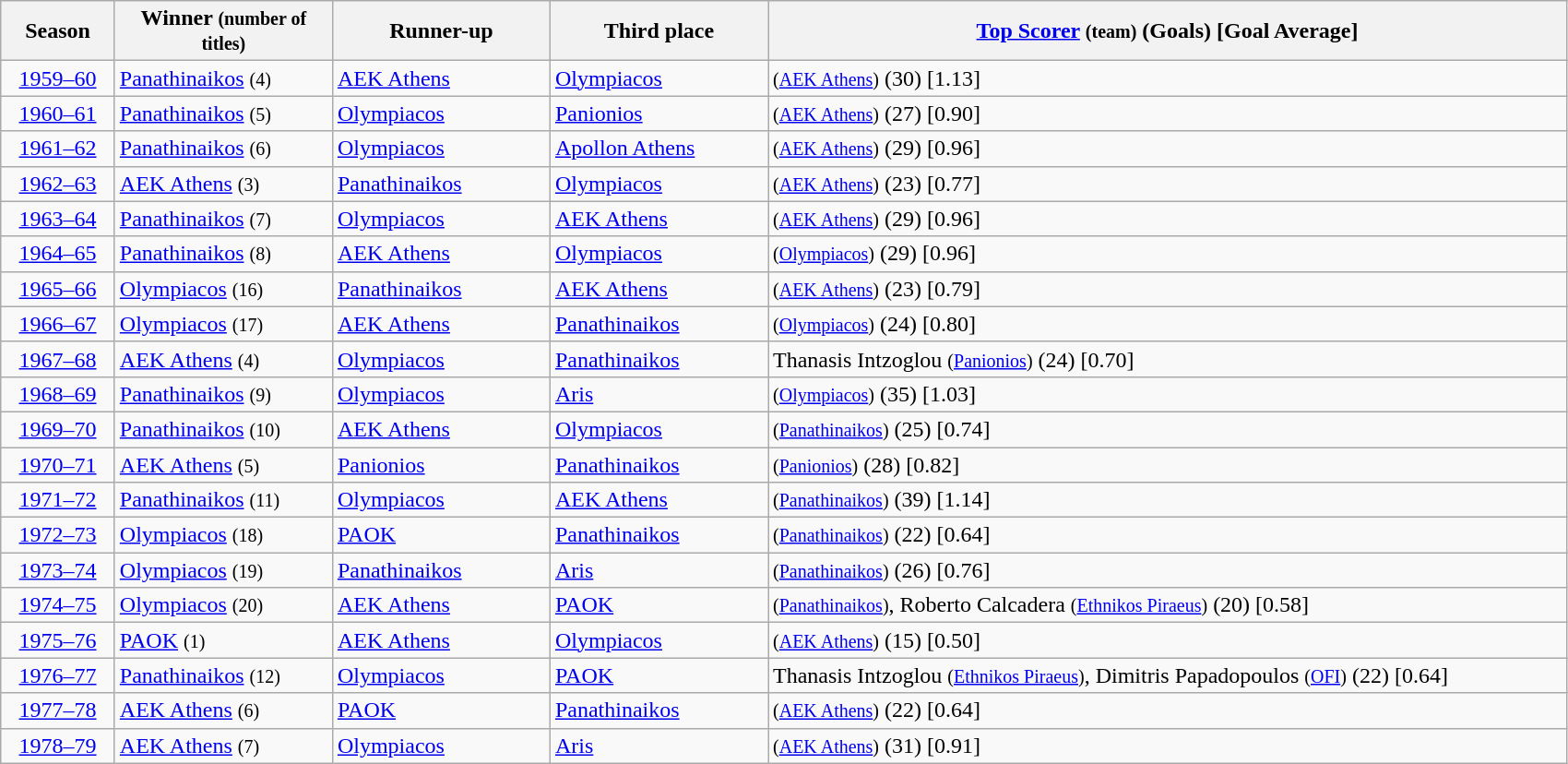<table class="wikitable">
<tr>
<th width=75px>Season </th>
<th width=150px>Winner <small>(number of titles)</small></th>
<th width=150px>Runner-up</th>
<th width=150px>Third place</th>
<th width=570px><a href='#'>Top Scorer</a> <small>(team)</small> (Goals) [Goal Average]</th>
</tr>
<tr>
<td align=center><a href='#'>1959–60</a></td>
<td><a href='#'>Panathinaikos</a> <small>(4)</small></td>
<td><a href='#'>AEK Athens</a></td>
<td><a href='#'>Olympiacos</a></td>
<td>  <small>(<a href='#'>AEK Athens</a>)</small> (30) [1.13]</td>
</tr>
<tr>
<td align=center><a href='#'>1960–61</a></td>
<td><a href='#'>Panathinaikos</a> <small>(5)</small></td>
<td><a href='#'>Olympiacos</a></td>
<td><a href='#'>Panionios</a></td>
<td>  <small>(<a href='#'>AEK Athens</a>)</small> (27) [0.90]</td>
</tr>
<tr>
<td align=center><a href='#'>1961–62</a></td>
<td><a href='#'>Panathinaikos</a> <small>(6)</small></td>
<td><a href='#'>Olympiacos</a></td>
<td><a href='#'>Apollon Athens</a></td>
<td>  <small>(<a href='#'>AEK Athens</a>)</small> (29) [0.96]</td>
</tr>
<tr>
<td align=center><a href='#'>1962–63</a></td>
<td><a href='#'>AEK Athens</a> <small>(3)</small></td>
<td><a href='#'>Panathinaikos</a></td>
<td><a href='#'>Olympiacos</a></td>
<td>  <small>(<a href='#'>AEK Athens</a>)</small> (23) [0.77]</td>
</tr>
<tr>
<td align=center><a href='#'>1963–64</a></td>
<td><a href='#'>Panathinaikos</a> <small>(7)</small></td>
<td><a href='#'>Olympiacos</a></td>
<td><a href='#'>AEK Athens</a></td>
<td>  <small>(<a href='#'>AEK Athens</a>)</small> (29) [0.96]</td>
</tr>
<tr>
<td align=center><a href='#'>1964–65</a></td>
<td><a href='#'>Panathinaikos</a> <small>(8)</small></td>
<td><a href='#'>AEK Athens</a></td>
<td><a href='#'>Olympiacos</a></td>
<td>  <small>(<a href='#'>Olympiacos</a>)</small> (29) [0.96]</td>
</tr>
<tr>
<td align=center><a href='#'>1965–66</a></td>
<td><a href='#'>Olympiacos</a> <small>(16)</small></td>
<td><a href='#'>Panathinaikos</a></td>
<td><a href='#'>AEK Athens</a></td>
<td>  <small>(<a href='#'>AEK Athens</a>)</small> (23) [0.79]</td>
</tr>
<tr>
<td align=center><a href='#'>1966–67</a></td>
<td><a href='#'>Olympiacos</a> <small>(17)</small></td>
<td><a href='#'>AEK Athens</a></td>
<td><a href='#'>Panathinaikos</a></td>
<td>  <small>(<a href='#'>Olympiacos</a>)</small> (24) [0.80]</td>
</tr>
<tr>
<td align=center><a href='#'>1967–68</a></td>
<td><a href='#'>AEK Athens</a> <small>(4)</small></td>
<td><a href='#'>Olympiacos</a></td>
<td><a href='#'>Panathinaikos</a></td>
<td> Thanasis Intzoglou <small>(<a href='#'>Panionios</a>)</small> (24) [0.70]</td>
</tr>
<tr>
<td align=center><a href='#'>1968–69</a></td>
<td><a href='#'>Panathinaikos</a> <small>(9)</small></td>
<td><a href='#'>Olympiacos</a></td>
<td><a href='#'>Aris</a></td>
<td>  <small>(<a href='#'>Olympiacos</a>)</small> (35) [1.03]</td>
</tr>
<tr>
<td align=center><a href='#'>1969–70</a></td>
<td><a href='#'>Panathinaikos</a> <small>(10)</small></td>
<td><a href='#'>AEK Athens</a></td>
<td><a href='#'>Olympiacos</a></td>
<td>  <small>(<a href='#'>Panathinaikos</a>)</small> (25) [0.74]</td>
</tr>
<tr>
<td align=center><a href='#'>1970–71</a></td>
<td><a href='#'>AEK Athens</a> <small>(5)</small></td>
<td><a href='#'>Panionios</a></td>
<td><a href='#'>Panathinaikos</a></td>
<td>  <small>(<a href='#'>Panionios</a>)</small> (28) [0.82]</td>
</tr>
<tr>
<td align=center><a href='#'>1971–72</a></td>
<td><a href='#'>Panathinaikos</a> <small>(11)</small></td>
<td><a href='#'>Olympiacos</a></td>
<td><a href='#'>AEK Athens</a></td>
<td>  <small>(<a href='#'>Panathinaikos</a>)</small> (39) [1.14]</td>
</tr>
<tr>
<td align=center><a href='#'>1972–73</a></td>
<td><a href='#'>Olympiacos</a> <small>(18)</small></td>
<td><a href='#'>PAOK</a></td>
<td><a href='#'>Panathinaikos</a></td>
<td>  <small>(<a href='#'>Panathinaikos</a>)</small> (22) [0.64]</td>
</tr>
<tr>
<td align=center><a href='#'>1973–74</a></td>
<td><a href='#'>Olympiacos</a> <small>(19)</small></td>
<td><a href='#'>Panathinaikos</a></td>
<td><a href='#'>Aris</a></td>
<td>  <small>(<a href='#'>Panathinaikos</a>)</small> (26) [0.76]</td>
</tr>
<tr>
<td align=center><a href='#'>1974–75</a></td>
<td><a href='#'>Olympiacos</a> <small>(20)</small></td>
<td><a href='#'>AEK Athens</a></td>
<td><a href='#'>PAOK</a></td>
<td>  <small>(<a href='#'>Panathinaikos</a>)</small>,  Roberto Calcadera <small>(<a href='#'>Ethnikos Piraeus</a>)</small> (20) [0.58]</td>
</tr>
<tr>
<td align=center><a href='#'>1975–76</a></td>
<td><a href='#'>PAOK</a> <small>(1)</small></td>
<td><a href='#'>AEK Athens</a></td>
<td><a href='#'>Olympiacos</a></td>
<td>  <small>(<a href='#'>AEK Athens</a>)</small> (15) [0.50]</td>
</tr>
<tr>
<td align=center><a href='#'>1976–77</a></td>
<td><a href='#'>Panathinaikos</a> <small>(12)</small></td>
<td><a href='#'>Olympiacos</a></td>
<td><a href='#'>PAOK</a></td>
<td> Thanasis Intzoglou <small>(<a href='#'>Ethnikos Piraeus</a>)</small>,  Dimitris Papadopoulos <small>(<a href='#'>OFI</a>)</small> (22) [0.64]</td>
</tr>
<tr>
<td align=center><a href='#'>1977–78</a></td>
<td><a href='#'>AEK Athens</a> <small>(6)</small></td>
<td><a href='#'>PAOK</a></td>
<td><a href='#'>Panathinaikos</a></td>
<td>  <small>(<a href='#'>AEK Athens</a>)</small> (22) [0.64]</td>
</tr>
<tr>
<td align=center><a href='#'>1978–79</a></td>
<td><a href='#'>AEK Athens</a> <small>(7)</small></td>
<td><a href='#'>Olympiacos</a></td>
<td><a href='#'>Aris</a></td>
<td>  <small>(<a href='#'>AEK Athens</a>)</small> (31) [0.91]</td>
</tr>
</table>
